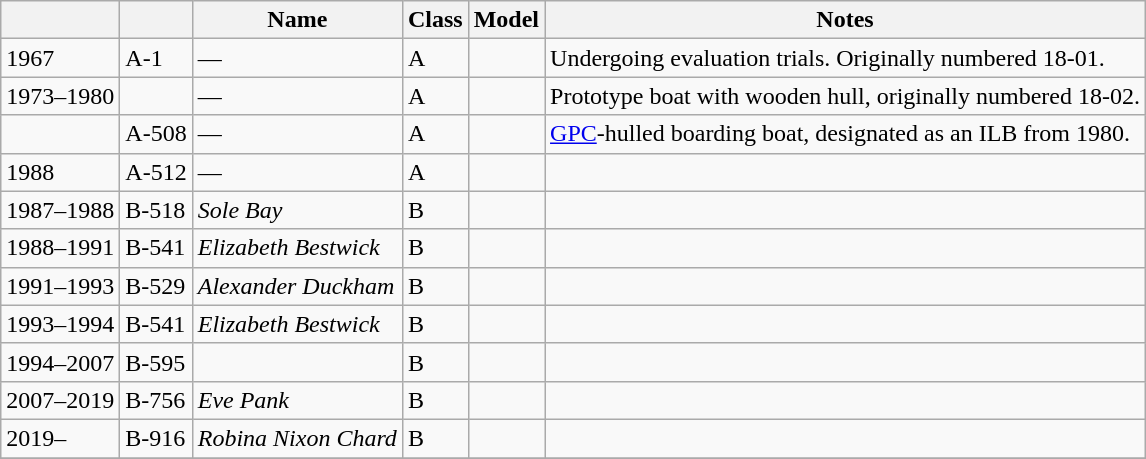<table class="wikitable sortable">
<tr>
<th></th>
<th></th>
<th>Name</th>
<th>Class</th>
<th>Model</th>
<th class=unsortable>Notes</th>
</tr>
<tr>
<td>1967</td>
<td>A-1</td>
<td>—</td>
<td>A</td>
<td></td>
<td>Undergoing evaluation trials. Originally numbered 18-01.</td>
</tr>
<tr>
<td>1973–1980</td>
<td></td>
<td>—</td>
<td>A</td>
<td></td>
<td>Prototype boat with wooden hull, originally numbered 18-02.</td>
</tr>
<tr>
<td></td>
<td>A-508</td>
<td>—</td>
<td>A</td>
<td></td>
<td><a href='#'>GPC</a>-hulled boarding boat, designated as an ILB from 1980.</td>
</tr>
<tr>
<td>1988</td>
<td>A-512</td>
<td>—</td>
<td>A</td>
<td></td>
<td></td>
</tr>
<tr>
<td>1987–1988</td>
<td>B-518</td>
<td><em>Sole Bay</em></td>
<td>B</td>
<td></td>
<td></td>
</tr>
<tr>
<td>1988–1991</td>
<td>B-541</td>
<td><em>Elizabeth Bestwick</em></td>
<td>B</td>
<td></td>
<td></td>
</tr>
<tr>
<td>1991–1993</td>
<td>B-529</td>
<td><em>Alexander Duckham</em></td>
<td>B</td>
<td></td>
<td></td>
</tr>
<tr>
<td>1993–1994</td>
<td>B-541</td>
<td><em>Elizabeth Bestwick</em></td>
<td>B</td>
<td></td>
<td></td>
</tr>
<tr>
<td>1994–2007</td>
<td>B-595</td>
<td></td>
<td>B</td>
<td></td>
<td></td>
</tr>
<tr>
<td>2007–2019</td>
<td>B-756</td>
<td><em>Eve Pank</em></td>
<td>B</td>
<td></td>
<td></td>
</tr>
<tr>
<td>2019–</td>
<td>B-916</td>
<td><em>Robina Nixon Chard</em></td>
<td>B</td>
<td></td>
<td></td>
</tr>
<tr>
</tr>
</table>
